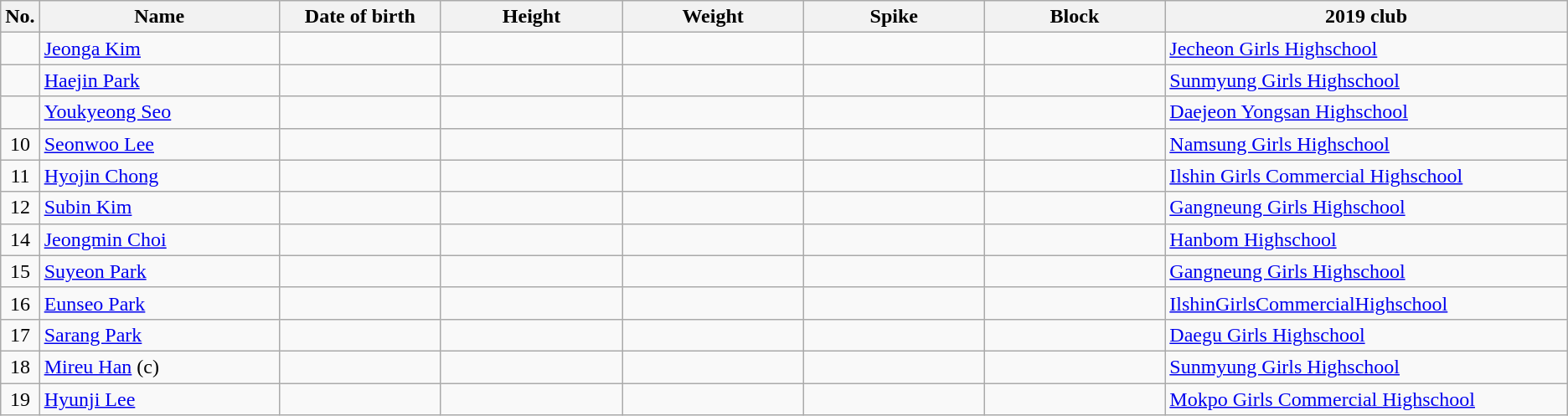<table class="wikitable sortable" style="font-size:100%; text-align:center;">
<tr>
<th>No.</th>
<th style="width:12em">Name</th>
<th style="width:8em">Date of birth</th>
<th style="width:9em">Height</th>
<th style="width:9em">Weight</th>
<th style="width:9em">Spike</th>
<th style="width:9em">Block</th>
<th style="width:20em">2019 club</th>
</tr>
<tr>
<td></td>
<td align=left><a href='#'>Jeonga Kim</a></td>
<td align=right></td>
<td></td>
<td></td>
<td></td>
<td></td>
<td align=left> <a href='#'>Jecheon Girls Highschool</a></td>
</tr>
<tr>
<td></td>
<td align=left><a href='#'>Haejin Park</a></td>
<td align=right></td>
<td></td>
<td></td>
<td></td>
<td></td>
<td align=left> <a href='#'>Sunmyung Girls Highschool</a></td>
</tr>
<tr>
<td></td>
<td align=left><a href='#'>Youkyeong Seo</a></td>
<td align=right></td>
<td></td>
<td></td>
<td></td>
<td></td>
<td align=left> <a href='#'>Daejeon Yongsan Highschool</a></td>
</tr>
<tr>
<td>10</td>
<td align=left><a href='#'>Seonwoo Lee</a></td>
<td align=right></td>
<td></td>
<td></td>
<td></td>
<td></td>
<td align=left> <a href='#'>Namsung Girls Highschool</a></td>
</tr>
<tr>
<td>11</td>
<td align=left><a href='#'>Hyojin Chong</a></td>
<td align=right></td>
<td></td>
<td></td>
<td></td>
<td></td>
<td align=left> <a href='#'>Ilshin Girls Commercial Highschool</a></td>
</tr>
<tr>
<td>12</td>
<td align=left><a href='#'>Subin Kim</a></td>
<td align=right></td>
<td></td>
<td></td>
<td></td>
<td></td>
<td align=left> <a href='#'>Gangneung Girls Highschool</a></td>
</tr>
<tr>
<td>14</td>
<td align=left><a href='#'>Jeongmin Choi</a></td>
<td align=right></td>
<td></td>
<td></td>
<td></td>
<td></td>
<td align=left> <a href='#'>Hanbom Highschool</a></td>
</tr>
<tr>
<td>15</td>
<td align=left><a href='#'>Suyeon Park</a></td>
<td align=right></td>
<td></td>
<td></td>
<td></td>
<td></td>
<td align=left> <a href='#'>Gangneung Girls Highschool</a></td>
</tr>
<tr>
<td>16</td>
<td align=left><a href='#'>Eunseo Park</a></td>
<td align=right></td>
<td></td>
<td></td>
<td></td>
<td></td>
<td align=left> <a href='#'>IlshinGirlsCommercialHighschool</a></td>
</tr>
<tr>
<td>17</td>
<td align=left><a href='#'>Sarang Park</a></td>
<td align=right></td>
<td></td>
<td></td>
<td></td>
<td></td>
<td align=left> <a href='#'>Daegu Girls Highschool</a></td>
</tr>
<tr>
<td>18</td>
<td align=left><a href='#'>Mireu Han</a> (c)</td>
<td align=right></td>
<td></td>
<td></td>
<td></td>
<td></td>
<td align=left> <a href='#'>Sunmyung Girls Highschool</a></td>
</tr>
<tr>
<td>19</td>
<td align=left><a href='#'>Hyunji Lee</a></td>
<td align=right></td>
<td></td>
<td></td>
<td></td>
<td></td>
<td align=left> <a href='#'>Mokpo Girls Commercial Highschool</a></td>
</tr>
</table>
